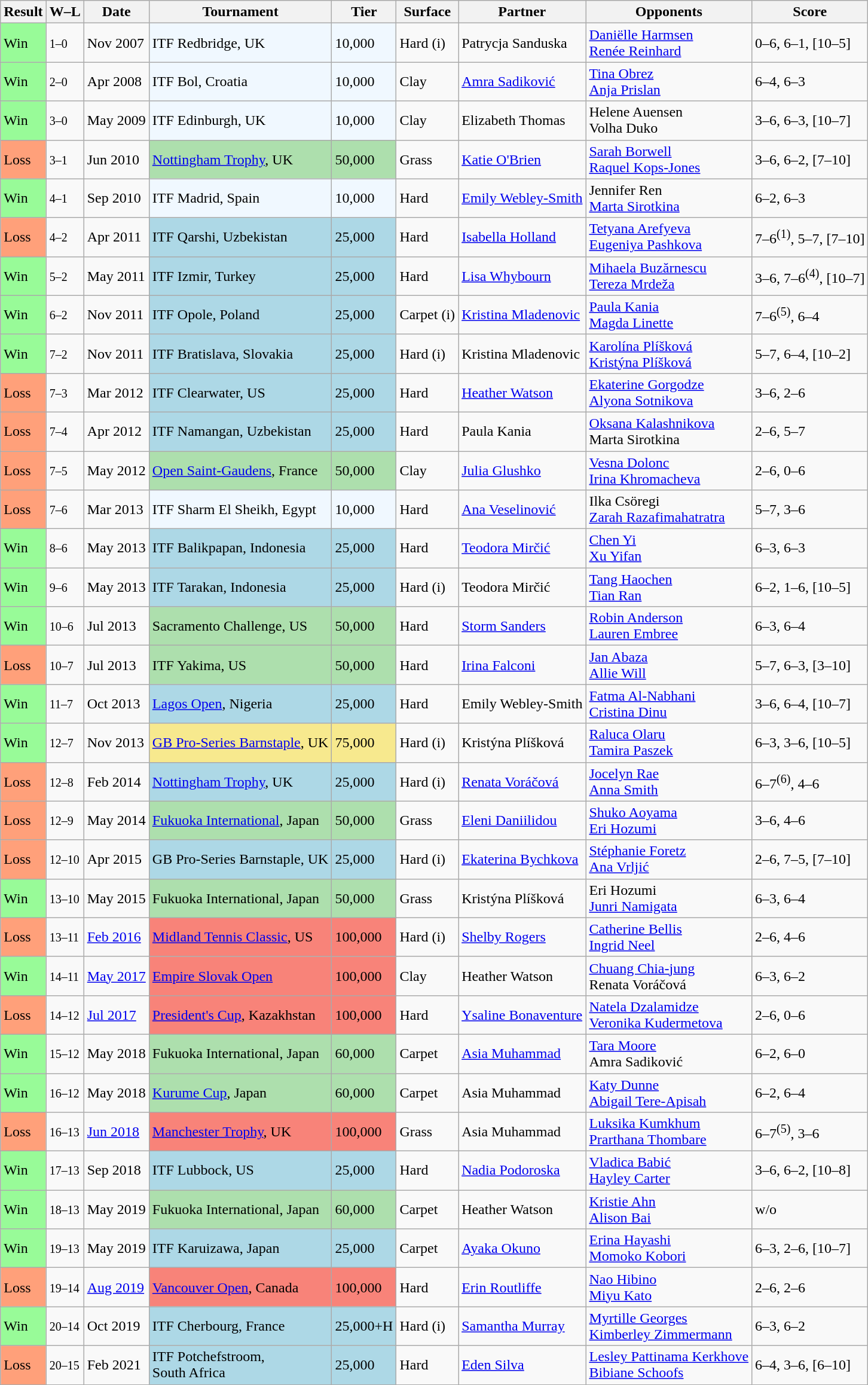<table class="sortable wikitable">
<tr>
<th>Result</th>
<th class="unsortable">W–L</th>
<th>Date</th>
<th>Tournament</th>
<th>Tier</th>
<th>Surface</th>
<th>Partner</th>
<th>Opponents</th>
<th>Score</th>
</tr>
<tr>
<td style="background:#98fb98;">Win</td>
<td><small>1–0</small></td>
<td>Nov 2007</td>
<td style="background:#f0f8ff;">ITF Redbridge, UK</td>
<td style="background:#f0f8ff;">10,000</td>
<td>Hard (i)</td>
<td> Patrycja Sanduska</td>
<td> <a href='#'>Daniëlle Harmsen</a> <br>  <a href='#'>Renée Reinhard</a></td>
<td>0–6, 6–1, [10–5]</td>
</tr>
<tr>
<td style="background:#98fb98;">Win</td>
<td><small>2–0</small></td>
<td>Apr 2008</td>
<td style="background:#f0f8ff;">ITF Bol, Croatia</td>
<td style="background:#f0f8ff;">10,000</td>
<td>Clay</td>
<td> <a href='#'>Amra Sadiković</a></td>
<td> <a href='#'>Tina Obrez</a> <br>  <a href='#'>Anja Prislan</a></td>
<td>6–4, 6–3</td>
</tr>
<tr>
<td style="background:#98fb98;">Win</td>
<td><small>3–0</small></td>
<td>May 2009</td>
<td style="background:#f0f8ff;">ITF Edinburgh, UK</td>
<td style="background:#f0f8ff;">10,000</td>
<td>Clay</td>
<td> Elizabeth Thomas</td>
<td> Helene Auensen <br>  Volha Duko</td>
<td>3–6, 6–3, [10–7]</td>
</tr>
<tr>
<td style="background:#ffa07a;">Loss</td>
<td><small>3–1</small></td>
<td>Jun 2010</td>
<td style="background:#addfad;"><a href='#'>Nottingham Trophy</a>, UK</td>
<td style="background:#addfad;">50,000</td>
<td>Grass</td>
<td> <a href='#'>Katie O'Brien</a></td>
<td> <a href='#'>Sarah Borwell</a> <br>  <a href='#'>Raquel Kops-Jones</a></td>
<td>3–6, 6–2, [7–10]</td>
</tr>
<tr>
<td style="background:#98fb98;">Win</td>
<td><small>4–1</small></td>
<td>Sep 2010</td>
<td style="background:#f0f8ff;">ITF Madrid, Spain</td>
<td style="background:#f0f8ff;">10,000</td>
<td>Hard</td>
<td> <a href='#'>Emily Webley-Smith</a></td>
<td> Jennifer Ren <br>  <a href='#'>Marta Sirotkina</a></td>
<td>6–2, 6–3</td>
</tr>
<tr>
<td style="background:#ffa07a;">Loss</td>
<td><small>4–2</small></td>
<td>Apr 2011</td>
<td style="background:lightblue;">ITF Qarshi, Uzbekistan</td>
<td style="background:lightblue;">25,000</td>
<td>Hard</td>
<td> <a href='#'>Isabella Holland</a></td>
<td> <a href='#'>Tetyana Arefyeva</a> <br>  <a href='#'>Eugeniya Pashkova</a></td>
<td>7–6<sup>(1)</sup>, 5–7, [7–10]</td>
</tr>
<tr>
<td style="background:#98fb98;">Win</td>
<td><small>5–2</small></td>
<td>May 2011</td>
<td style="background:lightblue;">ITF Izmir, Turkey</td>
<td style="background:lightblue;">25,000</td>
<td>Hard</td>
<td> <a href='#'>Lisa Whybourn</a></td>
<td> <a href='#'>Mihaela Buzărnescu</a> <br>  <a href='#'>Tereza Mrdeža</a></td>
<td>3–6, 7–6<sup>(4)</sup>, [10–7]</td>
</tr>
<tr>
<td style="background:#98fb98;">Win</td>
<td><small>6–2</small></td>
<td>Nov 2011</td>
<td style="background:lightblue;">ITF Opole, Poland</td>
<td style="background:lightblue;">25,000</td>
<td>Carpet (i)</td>
<td> <a href='#'>Kristina Mladenovic</a></td>
<td> <a href='#'>Paula Kania</a> <br>  <a href='#'>Magda Linette</a></td>
<td>7–6<sup>(5)</sup>, 6–4</td>
</tr>
<tr>
<td style="background:#98fb98;">Win</td>
<td><small>7–2</small></td>
<td>Nov 2011</td>
<td style="background:lightblue;">ITF Bratislava, Slovakia</td>
<td style="background:lightblue;">25,000</td>
<td>Hard (i)</td>
<td> Kristina Mladenovic</td>
<td> <a href='#'>Karolína Plíšková</a> <br>  <a href='#'>Kristýna Plíšková</a></td>
<td>5–7, 6–4, [10–2]</td>
</tr>
<tr>
<td style="background:#ffa07a;">Loss</td>
<td><small>7–3</small></td>
<td>Mar 2012</td>
<td style="background:lightblue;">ITF Clearwater, US</td>
<td style="background:lightblue;">25,000</td>
<td>Hard</td>
<td> <a href='#'>Heather Watson</a></td>
<td> <a href='#'>Ekaterine Gorgodze</a> <br>  <a href='#'>Alyona Sotnikova</a></td>
<td>3–6, 2–6</td>
</tr>
<tr>
<td style="background:#ffa07a;">Loss</td>
<td><small>7–4</small></td>
<td>Apr 2012</td>
<td style="background:lightblue;">ITF Namangan, Uzbekistan</td>
<td style="background:lightblue;">25,000</td>
<td>Hard</td>
<td> Paula Kania</td>
<td> <a href='#'>Oksana Kalashnikova</a> <br>  Marta Sirotkina</td>
<td>2–6, 5–7</td>
</tr>
<tr>
<td style="background:#ffa07a;">Loss</td>
<td><small>7–5</small></td>
<td>May 2012</td>
<td style="background:#addfad;"><a href='#'>Open Saint-Gaudens</a>, France</td>
<td style="background:#addfad;">50,000</td>
<td>Clay</td>
<td> <a href='#'>Julia Glushko</a></td>
<td> <a href='#'>Vesna Dolonc</a> <br>  <a href='#'>Irina Khromacheva</a></td>
<td>2–6, 0–6</td>
</tr>
<tr>
<td style="background:#ffa07a;">Loss</td>
<td><small>7–6</small></td>
<td>Mar 2013</td>
<td style="background:#f0f8ff;">ITF Sharm El Sheikh, Egypt</td>
<td style="background:#f0f8ff;">10,000</td>
<td>Hard</td>
<td> <a href='#'>Ana Veselinović</a></td>
<td> Ilka Csöregi <br> <a href='#'>Zarah Razafimahatratra</a></td>
<td>5–7, 3–6</td>
</tr>
<tr>
<td style="background:#98fb98;">Win</td>
<td><small>8–6</small></td>
<td>May 2013</td>
<td style="background:lightblue;">ITF Balikpapan, Indonesia</td>
<td style="background:lightblue;">25,000</td>
<td>Hard</td>
<td> <a href='#'>Teodora Mirčić</a></td>
<td> <a href='#'>Chen Yi</a> <br>  <a href='#'>Xu Yifan</a></td>
<td>6–3, 6–3</td>
</tr>
<tr>
<td style="background:#98fb98;">Win</td>
<td><small>9–6</small></td>
<td>May 2013</td>
<td style="background:lightblue;">ITF Tarakan, Indonesia</td>
<td style="background:lightblue;">25,000</td>
<td>Hard (i)</td>
<td> Teodora Mirčić</td>
<td> <a href='#'>Tang Haochen</a> <br>  <a href='#'>Tian Ran</a></td>
<td>6–2, 1–6, [10–5]</td>
</tr>
<tr>
<td style="background:#98fb98;">Win</td>
<td><small>10–6</small></td>
<td>Jul 2013</td>
<td style="background:#addfad;">Sacramento Challenge, US</td>
<td style="background:#addfad;">50,000</td>
<td>Hard</td>
<td> <a href='#'>Storm Sanders</a></td>
<td> <a href='#'>Robin Anderson</a> <br>  <a href='#'>Lauren Embree</a></td>
<td>6–3, 6–4</td>
</tr>
<tr>
<td style="background:#ffa07a;">Loss</td>
<td><small>10–7</small></td>
<td>Jul 2013</td>
<td style="background:#addfad;">ITF Yakima, US</td>
<td style="background:#addfad;">50,000</td>
<td>Hard</td>
<td> <a href='#'>Irina Falconi</a></td>
<td> <a href='#'>Jan Abaza</a> <br>  <a href='#'>Allie Will</a></td>
<td>5–7, 6–3, [3–10]</td>
</tr>
<tr>
<td style="background:#98fb98;">Win</td>
<td><small>11–7</small></td>
<td>Oct 2013</td>
<td style="background:lightblue;"><a href='#'>Lagos Open</a>, Nigeria</td>
<td style="background:lightblue;">25,000</td>
<td>Hard</td>
<td> Emily Webley-Smith</td>
<td> <a href='#'>Fatma Al-Nabhani</a> <br>  <a href='#'>Cristina Dinu</a></td>
<td>3–6, 6–4, [10–7]</td>
</tr>
<tr>
<td style="background:#98fb98;">Win</td>
<td><small>12–7</small></td>
<td>Nov 2013</td>
<td style="background:#f7e98e;"><a href='#'>GB Pro-Series Barnstaple</a>, UK</td>
<td style="background:#f7e98e;">75,000</td>
<td>Hard (i)</td>
<td> Kristýna Plíšková</td>
<td> <a href='#'>Raluca Olaru</a> <br>  <a href='#'>Tamira Paszek</a></td>
<td>6–3, 3–6, [10–5]</td>
</tr>
<tr>
<td style="background:#ffa07a;">Loss</td>
<td><small>12–8</small></td>
<td>Feb 2014</td>
<td style="background:lightblue;"><a href='#'>Nottingham Trophy</a>, UK</td>
<td style="background:lightblue;">25,000</td>
<td>Hard (i)</td>
<td> <a href='#'>Renata Voráčová</a></td>
<td> <a href='#'>Jocelyn Rae</a> <br>  <a href='#'>Anna Smith</a></td>
<td>6–7<sup>(6)</sup>, 4–6</td>
</tr>
<tr>
<td style="background:#ffa07a;">Loss</td>
<td><small>12–9</small></td>
<td>May 2014</td>
<td style="background:#addfad;"><a href='#'>Fukuoka International</a>, Japan</td>
<td style="background:#addfad;">50,000</td>
<td>Grass</td>
<td> <a href='#'>Eleni Daniilidou</a></td>
<td> <a href='#'>Shuko Aoyama</a> <br>  <a href='#'>Eri Hozumi</a></td>
<td>3–6, 4–6</td>
</tr>
<tr>
<td style="background:#ffa07a;">Loss</td>
<td><small>12–10</small></td>
<td>Apr 2015</td>
<td style="background:lightblue;">GB Pro-Series Barnstaple, UK</td>
<td style="background:lightblue;">25,000</td>
<td>Hard (i)</td>
<td> <a href='#'>Ekaterina Bychkova</a></td>
<td> <a href='#'>Stéphanie Foretz</a> <br>  <a href='#'>Ana Vrljić</a></td>
<td>2–6, 7–5, [7–10]</td>
</tr>
<tr>
<td style="background:#98fb98;">Win</td>
<td><small>13–10</small></td>
<td>May 2015</td>
<td style="background:#addfad;">Fukuoka International, Japan</td>
<td style="background:#addfad;">50,000</td>
<td>Grass</td>
<td> Kristýna Plíšková</td>
<td> Eri Hozumi <br>  <a href='#'>Junri Namigata</a></td>
<td>6–3, 6–4</td>
</tr>
<tr>
<td style="background:#ffa07a;">Loss</td>
<td><small>13–11</small></td>
<td><a href='#'>Feb 2016</a></td>
<td style="background:#f88379;"><a href='#'>Midland Tennis Classic</a>, US</td>
<td style="background:#f88379;">100,000</td>
<td>Hard (i)</td>
<td> <a href='#'>Shelby Rogers</a></td>
<td> <a href='#'>Catherine Bellis</a> <br>  <a href='#'>Ingrid Neel</a></td>
<td>2–6, 4–6</td>
</tr>
<tr>
<td style="background:#98fb98;">Win</td>
<td><small>14–11</small></td>
<td><a href='#'>May 2017</a></td>
<td style="background:#f88379;"><a href='#'>Empire Slovak Open</a></td>
<td style="background:#f88379;">100,000</td>
<td>Clay</td>
<td> Heather Watson</td>
<td> <a href='#'>Chuang Chia-jung</a> <br>  Renata Voráčová</td>
<td>6–3, 6–2</td>
</tr>
<tr>
<td bgcolor="FFA07A">Loss</td>
<td><small>14–12</small></td>
<td><a href='#'>Jul 2017</a></td>
<td style="background:#f88379;"><a href='#'>President's Cup</a>, Kazakhstan</td>
<td style="background:#f88379;">100,000</td>
<td>Hard</td>
<td> <a href='#'>Ysaline Bonaventure</a></td>
<td> <a href='#'>Natela Dzalamidze</a> <br>  <a href='#'>Veronika Kudermetova</a></td>
<td>2–6, 0–6</td>
</tr>
<tr>
<td style="background:#98fb98;">Win</td>
<td><small>15–12</small></td>
<td>May 2018</td>
<td style="background:#addfad;">Fukuoka International, Japan</td>
<td style="background:#addfad;">60,000</td>
<td>Carpet</td>
<td> <a href='#'>Asia Muhammad</a></td>
<td> <a href='#'>Tara Moore</a> <br>  Amra Sadiković</td>
<td>6–2, 6–0</td>
</tr>
<tr>
<td style="background:#98fb98;">Win</td>
<td><small>16–12</small></td>
<td>May 2018</td>
<td style="background:#addfad;"><a href='#'>Kurume Cup</a>, Japan</td>
<td style="background:#addfad;">60,000</td>
<td>Carpet</td>
<td> Asia Muhammad</td>
<td> <a href='#'>Katy Dunne</a> <br>  <a href='#'>Abigail Tere-Apisah</a></td>
<td>6–2, 6–4</td>
</tr>
<tr>
<td style="background:#ffa07a;">Loss</td>
<td><small>16–13</small></td>
<td><a href='#'>Jun 2018</a></td>
<td style="background:#f88379;"><a href='#'>Manchester Trophy</a>, UK</td>
<td style="background:#f88379;">100,000</td>
<td>Grass</td>
<td> Asia Muhammad</td>
<td> <a href='#'>Luksika Kumkhum</a> <br>  <a href='#'>Prarthana Thombare</a></td>
<td>6–7<sup>(5)</sup>, 3–6</td>
</tr>
<tr>
<td style="background:#98fb98;">Win</td>
<td><small>17–13</small></td>
<td>Sep 2018</td>
<td style="background:lightblue;">ITF Lubbock, US</td>
<td style="background:lightblue;">25,000</td>
<td>Hard</td>
<td> <a href='#'>Nadia Podoroska</a></td>
<td> <a href='#'>Vladica Babić</a> <br>  <a href='#'>Hayley Carter</a></td>
<td>3–6, 6–2, [10–8]</td>
</tr>
<tr>
<td style="background:#98fb98;">Win</td>
<td><small>18–13</small></td>
<td>May 2019</td>
<td style="background:#addfad;">Fukuoka International, Japan</td>
<td style="background:#addfad;">60,000</td>
<td>Carpet</td>
<td> Heather Watson</td>
<td> <a href='#'>Kristie Ahn</a> <br>  <a href='#'>Alison Bai</a></td>
<td>w/o</td>
</tr>
<tr>
<td style="background:#98fb98;">Win</td>
<td><small>19–13</small></td>
<td>May 2019</td>
<td style="background:lightblue;">ITF Karuizawa, Japan</td>
<td style="background:lightblue;">25,000</td>
<td>Carpet</td>
<td> <a href='#'>Ayaka Okuno</a></td>
<td> <a href='#'>Erina Hayashi</a> <br>  <a href='#'>Momoko Kobori</a></td>
<td>6–3, 2–6, [10–7]</td>
</tr>
<tr>
<td style="background:#ffa07a;">Loss</td>
<td><small>19–14</small></td>
<td><a href='#'>Aug 2019</a></td>
<td style="background:#f88379;"><a href='#'>Vancouver Open</a>, Canada</td>
<td style="background:#f88379;">100,000</td>
<td>Hard</td>
<td> <a href='#'>Erin Routliffe</a></td>
<td> <a href='#'>Nao Hibino</a> <br>  <a href='#'>Miyu Kato</a></td>
<td>2–6, 2–6</td>
</tr>
<tr>
<td style="background:#98fb98;">Win</td>
<td><small>20–14</small></td>
<td>Oct 2019</td>
<td style="background:lightblue;">ITF Cherbourg, France</td>
<td style="background:lightblue;">25,000+H</td>
<td>Hard (i)</td>
<td> <a href='#'>Samantha Murray</a></td>
<td> <a href='#'>Myrtille Georges</a> <br>  <a href='#'>Kimberley Zimmermann</a></td>
<td>6–3, 6–2</td>
</tr>
<tr>
<td style="background:#ffa07a;">Loss</td>
<td><small>20–15</small></td>
<td>Feb 2021</td>
<td style="background:lightblue;">ITF Potchefstroom, <br>South Africa</td>
<td style="background:lightblue;">25,000</td>
<td>Hard</td>
<td> <a href='#'>Eden Silva</a></td>
<td> <a href='#'>Lesley Pattinama Kerkhove</a> <br>  <a href='#'>Bibiane Schoofs</a></td>
<td>6–4, 3–6, [6–10]</td>
</tr>
</table>
